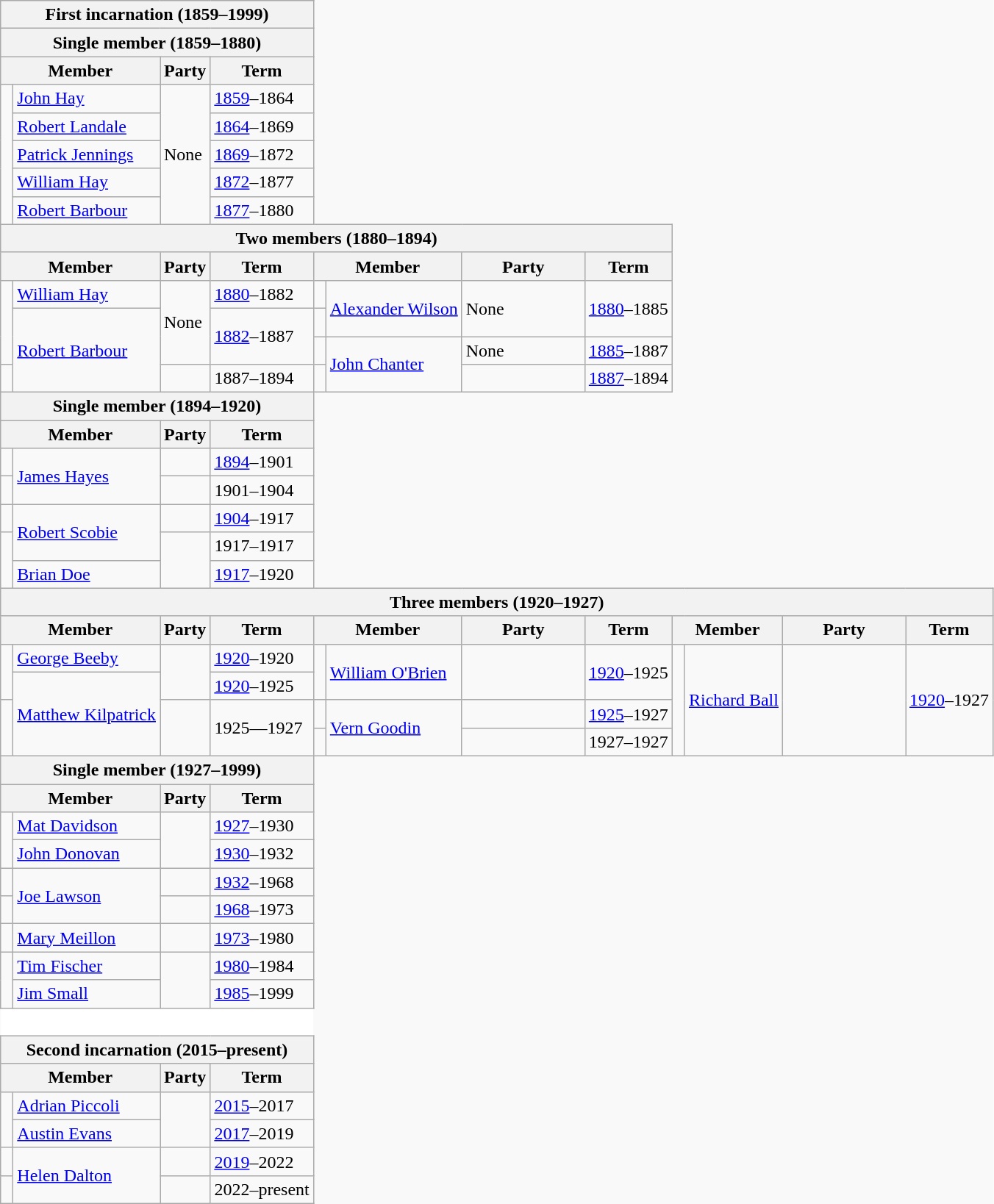<table class="wikitable" style='border-style: none none none none;'>
<tr>
<th colspan="4">First incarnation (1859–1999)</th>
</tr>
<tr>
<th colspan="4">Single member (1859–1880)</th>
</tr>
<tr>
<th colspan="2">Member</th>
<th>Party</th>
<th>Term</th>
</tr>
<tr style="background: #f9f9f9">
<td rowspan="5" > </td>
<td><a href='#'>John Hay</a></td>
<td rowspan="5">None</td>
<td><a href='#'>1859</a>–1864</td>
</tr>
<tr style="background: #f9f9f9">
<td><a href='#'>Robert Landale</a></td>
<td><a href='#'>1864</a>–1869</td>
</tr>
<tr style="background: #f9f9f9">
<td><a href='#'>Patrick Jennings</a></td>
<td><a href='#'>1869</a>–1872</td>
</tr>
<tr style="background: #f9f9f9">
<td><a href='#'>William Hay</a></td>
<td><a href='#'>1872</a>–1877</td>
</tr>
<tr style="background: #f9f9f9">
<td><a href='#'>Robert Barbour</a></td>
<td><a href='#'>1877</a>–1880</td>
</tr>
<tr>
<th colspan="8">Two members (1880–1894)</th>
</tr>
<tr style="background: #f9f9f9">
<th colspan="2">Member</th>
<th>Party</th>
<th>Term</th>
<th colspan="2">Member</th>
<th scope="col" style="width: 6.5em">Party</th>
<th>Term</th>
</tr>
<tr style="background: #f9f9f9">
<td rowspan="3" > </td>
<td><a href='#'>William Hay</a></td>
<td rowspan="3">None</td>
<td><a href='#'>1880</a>–1882</td>
<td> </td>
<td rowspan="2"><a href='#'>Alexander Wilson</a></td>
<td rowspan="2">None</td>
<td rowspan="2"><a href='#'>1880</a>–1885</td>
</tr>
<tr style="background: #f9f9f9">
<td rowspan="3"><a href='#'>Robert Barbour</a></td>
<td rowspan="2"><a href='#'>1882</a>–1887</td>
<td> </td>
</tr>
<tr style="background: #f9f9f9">
<td> </td>
<td rowspan="2"><a href='#'>John Chanter</a></td>
<td>None</td>
<td><a href='#'>1885</a>–1887</td>
</tr>
<tr style="background: #f9f9f9">
<td> </td>
<td></td>
<td>1887–1894</td>
<td> </td>
<td></td>
<td><a href='#'>1887</a>–1894</td>
</tr>
<tr>
<th colspan="4">Single member (1894–1920)</th>
</tr>
<tr>
<th colspan="2">Member</th>
<th>Party</th>
<th>Term</th>
</tr>
<tr style="background: #f9f9f9">
<td> </td>
<td rowspan="2"><a href='#'>James Hayes</a></td>
<td></td>
<td><a href='#'>1894</a>–1901</td>
</tr>
<tr style="background: #f9f9f9">
<td> </td>
<td></td>
<td>1901–1904</td>
</tr>
<tr style="background: #f9f9f9">
<td> </td>
<td rowspan="2"><a href='#'>Robert Scobie</a></td>
<td></td>
<td><a href='#'>1904</a>–1917</td>
</tr>
<tr style="background: #f9f9f9">
<td rowspan="2" > </td>
<td rowspan="2"></td>
<td>1917–1917</td>
</tr>
<tr style="background: #f9f9f9">
<td><a href='#'>Brian Doe</a></td>
<td><a href='#'>1917</a>–1920</td>
</tr>
<tr>
<th colspan="12">Three members (1920–1927)</th>
</tr>
<tr>
<th colspan="2">Member</th>
<th>Party</th>
<th>Term</th>
<th colspan="2">Member</th>
<th scope="col" style="width: 6.5em">Party</th>
<th>Term</th>
<th colspan="2">Member</th>
<th scope="col" style="width: 6.5em">Party</th>
<th>Term</th>
</tr>
<tr style="background: #f9f9f9">
<td rowspan="2" > </td>
<td><a href='#'>George Beeby</a></td>
<td rowspan="2"></td>
<td><a href='#'>1920</a>–1920</td>
<td rowspan="2" > </td>
<td rowspan="2"><a href='#'>William O'Brien</a></td>
<td rowspan="2"></td>
<td rowspan="2"><a href='#'>1920</a>–1925</td>
<td rowspan="4" > </td>
<td rowspan="4"><a href='#'>Richard Ball</a></td>
<td rowspan="4"></td>
<td rowspan="4"><a href='#'>1920</a>–1927</td>
</tr>
<tr style="background: #f9f9f9">
<td rowspan="3"><a href='#'>Matthew Kilpatrick</a></td>
<td><a href='#'>1920</a>–1925</td>
</tr>
<tr style="background: #f9f9f9">
<td rowspan="2" > </td>
<td rowspan="2"></td>
<td rowspan="2">1925—1927</td>
<td> </td>
<td rowspan="2"><a href='#'>Vern Goodin</a></td>
<td></td>
<td><a href='#'>1925</a>–1927</td>
</tr>
<tr style="background: #f9f9f9">
<td> </td>
<td></td>
<td>1927–1927</td>
</tr>
<tr>
<th colspan="4">Single member (1927–1999)</th>
</tr>
<tr>
<th colspan="2">Member</th>
<th>Party</th>
<th>Term</th>
</tr>
<tr style="background: #f9f9f9">
<td rowspan="2" > </td>
<td><a href='#'>Mat Davidson</a></td>
<td rowspan="2"></td>
<td><a href='#'>1927</a>–1930</td>
</tr>
<tr style="background: #f9f9f9">
<td><a href='#'>John Donovan</a></td>
<td><a href='#'>1930</a>–1932</td>
</tr>
<tr style="background: #f9f9f9">
<td> </td>
<td rowspan="2"><a href='#'>Joe Lawson</a></td>
<td></td>
<td><a href='#'>1932</a>–1968</td>
</tr>
<tr style="background: #f9f9f9">
<td> </td>
<td></td>
<td><a href='#'>1968</a>–1973</td>
</tr>
<tr style="background: #f9f9f9">
<td> </td>
<td><a href='#'>Mary Meillon</a></td>
<td></td>
<td><a href='#'>1973</a>–1980</td>
</tr>
<tr style="background: #f9f9f9">
<td rowspan="2" > </td>
<td><a href='#'>Tim Fischer</a></td>
<td rowspan="2"></td>
<td><a href='#'>1980</a>–1984</td>
</tr>
<tr style="background: #f9f9f9">
<td><a href='#'>Jim Small</a></td>
<td><a href='#'>1985</a>–1999</td>
</tr>
<tr>
<td colspan="4" style='background: #FFFFFF; border-style: none none none none;'> </td>
</tr>
<tr>
<th colspan="4">Second incarnation (2015–present)</th>
</tr>
<tr style="background: #f9f9f9">
<th colspan="2">Member</th>
<th>Party</th>
<th>Term</th>
</tr>
<tr style="background: #f9f9f9">
<td rowspan="2" > </td>
<td><a href='#'>Adrian Piccoli</a></td>
<td rowspan="2"></td>
<td><a href='#'>2015</a>–2017</td>
</tr>
<tr style="background: #f9f9f9">
<td><a href='#'>Austin Evans</a></td>
<td><a href='#'>2017</a>–2019</td>
</tr>
<tr style="background: #f9f9f9">
<td> </td>
<td rowspan="2"><a href='#'>Helen Dalton</a></td>
<td></td>
<td><a href='#'>2019</a>–2022</td>
</tr>
<tr style="background: #f9f9f9">
<td> </td>
<td></td>
<td>2022–present</td>
</tr>
</table>
